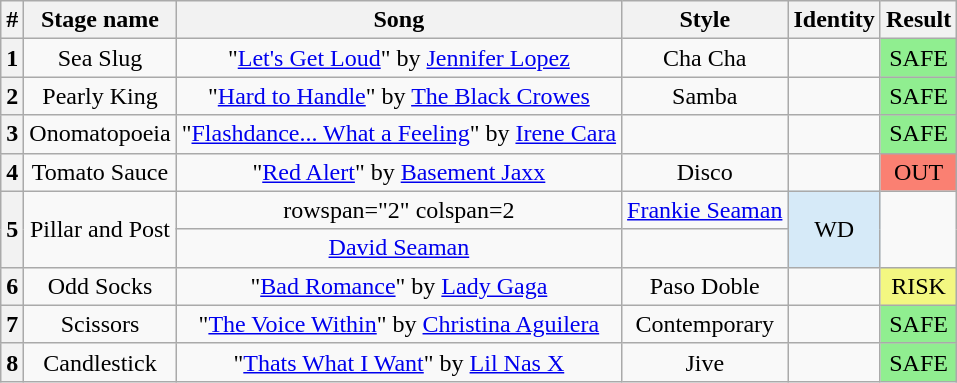<table class="wikitable plainrowheaders" style="text-align: center;">
<tr>
<th>#</th>
<th>Stage name</th>
<th>Song</th>
<th>Style</th>
<th>Identity</th>
<th>Result</th>
</tr>
<tr>
<th>1</th>
<td>Sea Slug</td>
<td>"<a href='#'>Let's Get Loud</a>" by <a href='#'>Jennifer Lopez</a></td>
<td>Cha Cha</td>
<td></td>
<td bgcolor=lightgreen>SAFE</td>
</tr>
<tr>
<th>2</th>
<td>Pearly King</td>
<td>"<a href='#'>Hard to Handle</a>" by <a href='#'>The Black Crowes</a></td>
<td>Samba</td>
<td></td>
<td bgcolor=lightgreen>SAFE</td>
</tr>
<tr>
<th>3</th>
<td>Onomatopoeia</td>
<td>"<a href='#'>Flashdance... What a Feeling</a>" by <a href='#'>Irene Cara</a></td>
<td></td>
<td></td>
<td bgcolor=lightgreen>SAFE</td>
</tr>
<tr>
<th>4</th>
<td>Tomato Sauce</td>
<td>"<a href='#'>Red Alert</a>" by <a href='#'>Basement Jaxx</a></td>
<td>Disco</td>
<td></td>
<td bgcolor=salmon>OUT</td>
</tr>
<tr>
<th rowspan="2">5</th>
<td rowspan="2">Pillar and Post</td>
<td>rowspan="2" colspan=2 </td>
<td><a href='#'>Frankie Seaman</a></td>
<td rowspan="2" bgcolor="#D6EAF8">WD</td>
</tr>
<tr>
<td><a href='#'>David Seaman</a></td>
</tr>
<tr>
<th>6</th>
<td>Odd Socks</td>
<td>"<a href='#'>Bad Romance</a>" by <a href='#'>Lady Gaga</a></td>
<td>Paso Doble</td>
<td></td>
<td bgcolor=#F3F781>RISK</td>
</tr>
<tr>
<th>7</th>
<td>Scissors</td>
<td>"<a href='#'>The Voice Within</a>" by <a href='#'>Christina Aguilera</a></td>
<td>Contemporary</td>
<td></td>
<td bgcolor=lightgreen>SAFE</td>
</tr>
<tr>
<th>8</th>
<td>Candlestick</td>
<td>"<a href='#'>Thats What I Want</a>" by <a href='#'>Lil Nas X</a></td>
<td>Jive</td>
<td></td>
<td bgcolor=lightgreen>SAFE</td>
</tr>
</table>
